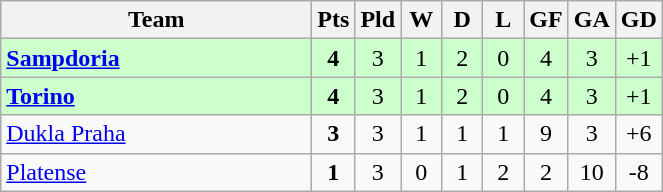<table class="wikitable" style="text-align:center;">
<tr>
<th width=200>Team</th>
<th width=20>Pts</th>
<th width=20>Pld</th>
<th width=20>W</th>
<th width=20>D</th>
<th width=20>L</th>
<th width=20>GF</th>
<th width=20>GA</th>
<th width=20>GD</th>
</tr>
<tr style="background:#ccffcc">
<td style="text-align:left"><strong> <a href='#'>Sampdoria</a></strong></td>
<td><strong>4</strong></td>
<td>3</td>
<td>1</td>
<td>2</td>
<td>0</td>
<td>4</td>
<td>3</td>
<td>+1</td>
</tr>
<tr style="background:#ccffcc">
<td style="text-align:left"><strong> <a href='#'>Torino</a></strong></td>
<td><strong>4</strong></td>
<td>3</td>
<td>1</td>
<td>2</td>
<td>0</td>
<td>4</td>
<td>3</td>
<td>+1</td>
</tr>
<tr>
<td style="text-align:left"> <a href='#'>Dukla Praha</a></td>
<td><strong>3</strong></td>
<td>3</td>
<td>1</td>
<td>1</td>
<td>1</td>
<td>9</td>
<td>3</td>
<td>+6</td>
</tr>
<tr>
<td style="text-align:left"> <a href='#'>Platense</a></td>
<td><strong>1</strong></td>
<td>3</td>
<td>0</td>
<td>1</td>
<td>2</td>
<td>2</td>
<td>10</td>
<td>-8</td>
</tr>
</table>
